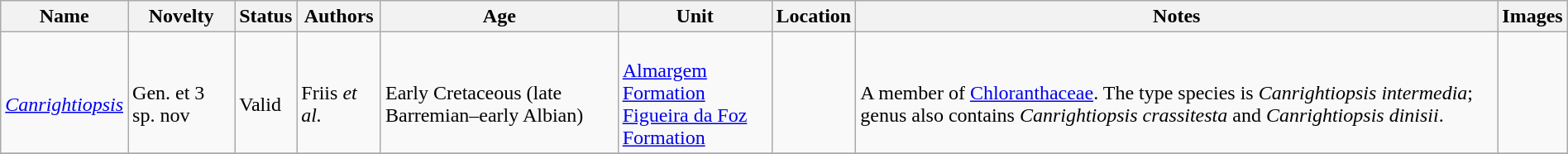<table class="wikitable sortable" align="center" width="100%">
<tr>
<th>Name</th>
<th>Novelty</th>
<th>Status</th>
<th>Authors</th>
<th>Age</th>
<th>Unit</th>
<th>Location</th>
<th>Notes</th>
<th>Images</th>
</tr>
<tr>
<td><br><em><a href='#'>Canrightiopsis</a></em></td>
<td><br>Gen. et 3 sp. nov</td>
<td><br>Valid</td>
<td><br>Friis <em>et al.</em></td>
<td><br>Early Cretaceous (late Barremian–early Albian)</td>
<td><br><a href='#'>Almargem Formation</a><br>
<a href='#'>Figueira da Foz Formation</a></td>
<td><br></td>
<td><br>A member of <a href='#'>Chloranthaceae</a>. The type species is <em>Canrightiopsis intermedia</em>; genus also contains <em>Canrightiopsis crassitesta</em> and <em>Canrightiopsis dinisii</em>.</td>
<td></td>
</tr>
<tr>
</tr>
</table>
